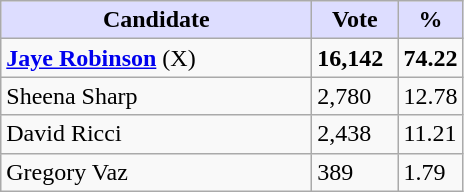<table class="wikitable">
<tr>
<th style="background:#ddf; width:200px;">Candidate</th>
<th style="background:#ddf; width:50px;">Vote</th>
<th style="background:#ddf; width:30px;">%</th>
</tr>
<tr>
<td><strong><a href='#'>Jaye Robinson</a></strong> (X)</td>
<td><strong>16,142</strong></td>
<td><strong>74.22</strong></td>
</tr>
<tr>
<td>Sheena Sharp</td>
<td>2,780</td>
<td>12.78</td>
</tr>
<tr>
<td>David Ricci</td>
<td>2,438</td>
<td>11.21</td>
</tr>
<tr>
<td>Gregory Vaz</td>
<td>389</td>
<td>1.79</td>
</tr>
</table>
